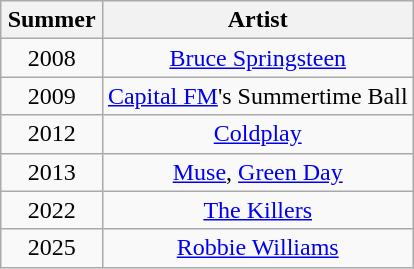<table class="wikitable" style="text-align:center; margin-left:1em; float:right;">
<tr>
<th style="width:60px;">Summer</th>
<th style="width:200px;">Artist</th>
</tr>
<tr>
<td style="text-align:center;">2008</td>
<td><a href='#'>Bruce Springsteen</a></td>
</tr>
<tr>
<td style="text-align:center;">2009</td>
<td><a href='#'>Capital FM</a>'s Summertime Ball</td>
</tr>
<tr>
<td style="text-align:center;">2012</td>
<td><a href='#'>Coldplay</a></td>
</tr>
<tr>
<td style="text-align:center;">2013</td>
<td><a href='#'>Muse</a>, <a href='#'>Green Day</a></td>
</tr>
<tr>
<td style="text-align:center;">2022</td>
<td><a href='#'>The Killers</a></td>
</tr>
<tr>
<td style="text-align:center;">2025</td>
<td><a href='#'>Robbie Williams</a></td>
</tr>
</table>
